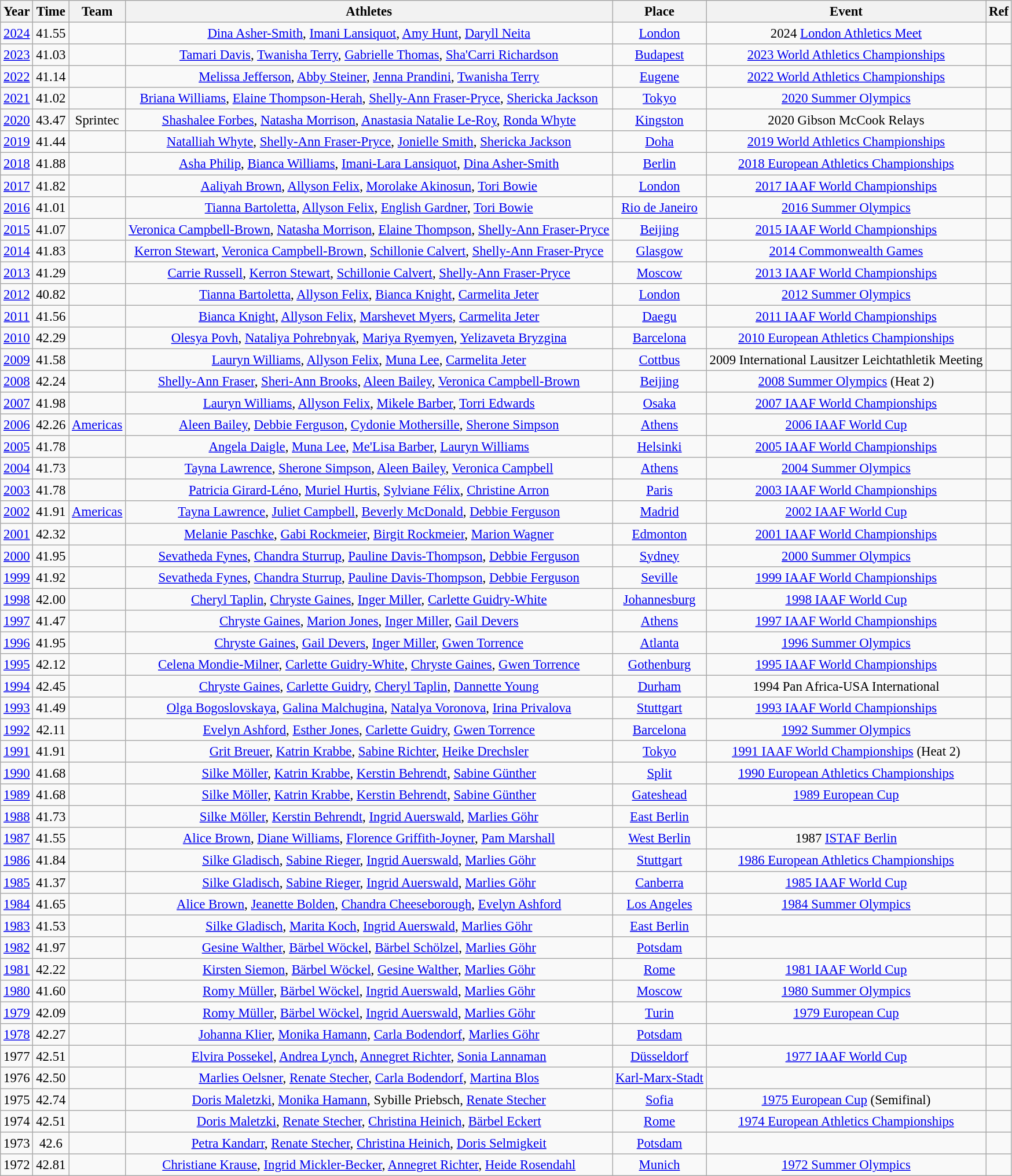<table class="wikitable sortable" style="text-align:center; font-size:95%;">
<tr>
<th>Year</th>
<th>Time</th>
<th>Team</th>
<th>Athletes</th>
<th>Place</th>
<th>Event</th>
<th>Ref</th>
</tr>
<tr>
<td><a href='#'>2024</a></td>
<td>41.55</td>
<td></td>
<td><a href='#'>Dina Asher-Smith</a>, <a href='#'>Imani Lansiquot</a>, <a href='#'>Amy Hunt</a>, <a href='#'>Daryll Neita</a></td>
<td> <a href='#'>London</a></td>
<td>2024 <a href='#'>London Athletics Meet</a></td>
<td></td>
</tr>
<tr>
<td><a href='#'>2023</a></td>
<td>41.03</td>
<td></td>
<td><a href='#'>Tamari Davis</a>, <a href='#'>Twanisha Terry</a>, <a href='#'>Gabrielle Thomas</a>, <a href='#'>Sha'Carri Richardson</a></td>
<td> <a href='#'>Budapest</a></td>
<td><a href='#'>2023 World Athletics Championships</a></td>
<td></td>
</tr>
<tr>
<td><a href='#'>2022</a></td>
<td>41.14</td>
<td></td>
<td><a href='#'>Melissa Jefferson</a>, <a href='#'>Abby Steiner</a>, <a href='#'>Jenna Prandini</a>, <a href='#'>Twanisha Terry</a></td>
<td> <a href='#'>Eugene</a></td>
<td><a href='#'>2022 World Athletics Championships</a></td>
<td></td>
</tr>
<tr>
<td><a href='#'>2021</a></td>
<td>41.02</td>
<td></td>
<td><a href='#'>Briana Williams</a>, <a href='#'>Elaine Thompson-Herah</a>, <a href='#'>Shelly-Ann Fraser-Pryce</a>, <a href='#'>Shericka Jackson</a></td>
<td> <a href='#'>Tokyo</a></td>
<td><a href='#'>2020 Summer Olympics</a></td>
<td></td>
</tr>
<tr>
<td><a href='#'>2020</a></td>
<td>43.47</td>
<td> Sprintec</td>
<td><a href='#'>Shashalee Forbes</a>, <a href='#'>Natasha Morrison</a>, <a href='#'>Anastasia Natalie Le-Roy</a>, <a href='#'>Ronda Whyte</a></td>
<td> <a href='#'>Kingston</a></td>
<td>2020 Gibson McCook Relays</td>
<td></td>
</tr>
<tr>
<td><a href='#'>2019</a></td>
<td>41.44</td>
<td></td>
<td><a href='#'>Natalliah Whyte</a>, <a href='#'>Shelly-Ann Fraser-Pryce</a>, <a href='#'>Jonielle Smith</a>, <a href='#'>Shericka Jackson</a></td>
<td> <a href='#'>Doha</a></td>
<td><a href='#'>2019 World Athletics Championships</a></td>
<td></td>
</tr>
<tr>
<td><a href='#'>2018</a></td>
<td>41.88</td>
<td></td>
<td><a href='#'>Asha Philip</a>, <a href='#'>Bianca Williams</a>, <a href='#'>Imani-Lara Lansiquot</a>, <a href='#'>Dina Asher-Smith</a></td>
<td> <a href='#'>Berlin</a></td>
<td><a href='#'>2018 European Athletics Championships</a></td>
<td></td>
</tr>
<tr>
<td><a href='#'>2017</a></td>
<td>41.82</td>
<td></td>
<td><a href='#'>Aaliyah Brown</a>, <a href='#'>Allyson Felix</a>, <a href='#'>Morolake Akinosun</a>, <a href='#'>Tori Bowie</a></td>
<td> <a href='#'>London</a></td>
<td><a href='#'>2017 IAAF World Championships</a></td>
<td></td>
</tr>
<tr>
<td><a href='#'>2016</a></td>
<td>41.01</td>
<td></td>
<td><a href='#'>Tianna Bartoletta</a>, <a href='#'>Allyson Felix</a>, <a href='#'>English Gardner</a>, <a href='#'>Tori Bowie</a></td>
<td> <a href='#'>Rio de Janeiro</a></td>
<td><a href='#'>2016 Summer Olympics</a></td>
<td></td>
</tr>
<tr>
<td><a href='#'>2015</a></td>
<td>41.07</td>
<td></td>
<td><a href='#'>Veronica Campbell-Brown</a>, <a href='#'>Natasha Morrison</a>, <a href='#'>Elaine Thompson</a>, <a href='#'>Shelly-Ann Fraser-Pryce</a></td>
<td> <a href='#'>Beijing</a></td>
<td><a href='#'>2015 IAAF World Championships</a></td>
<td></td>
</tr>
<tr>
<td><a href='#'>2014</a></td>
<td>41.83</td>
<td></td>
<td><a href='#'>Kerron Stewart</a>, <a href='#'>Veronica Campbell-Brown</a>, <a href='#'>Schillonie Calvert</a>, <a href='#'>Shelly-Ann Fraser-Pryce</a></td>
<td> <a href='#'>Glasgow</a></td>
<td><a href='#'>2014 Commonwealth Games</a></td>
<td></td>
</tr>
<tr>
<td><a href='#'>2013</a></td>
<td>41.29</td>
<td></td>
<td><a href='#'>Carrie Russell</a>, <a href='#'>Kerron Stewart</a>, <a href='#'>Schillonie Calvert</a>, <a href='#'>Shelly-Ann Fraser-Pryce</a></td>
<td> <a href='#'>Moscow</a></td>
<td><a href='#'>2013 IAAF World Championships</a></td>
<td></td>
</tr>
<tr>
<td><a href='#'>2012</a></td>
<td>40.82</td>
<td></td>
<td><a href='#'>Tianna Bartoletta</a>, <a href='#'>Allyson Felix</a>, <a href='#'>Bianca Knight</a>, <a href='#'>Carmelita Jeter</a></td>
<td> <a href='#'>London</a></td>
<td><a href='#'>2012 Summer Olympics</a></td>
<td></td>
</tr>
<tr>
<td><a href='#'>2011</a></td>
<td>41.56</td>
<td></td>
<td><a href='#'>Bianca Knight</a>, <a href='#'>Allyson Felix</a>, <a href='#'>Marshevet Myers</a>, <a href='#'>Carmelita Jeter</a></td>
<td> <a href='#'>Daegu</a></td>
<td><a href='#'>2011 IAAF World Championships</a></td>
<td></td>
</tr>
<tr>
<td><a href='#'>2010</a></td>
<td>42.29</td>
<td></td>
<td><a href='#'>Olesya Povh</a>, <a href='#'>Nataliya Pohrebnyak</a>, <a href='#'>Mariya Ryemyen</a>, <a href='#'>Yelizaveta Bryzgina</a></td>
<td> <a href='#'>Barcelona</a></td>
<td><a href='#'>2010 European Athletics Championships</a></td>
<td></td>
</tr>
<tr>
<td><a href='#'>2009</a></td>
<td>41.58</td>
<td></td>
<td><a href='#'>Lauryn Williams</a>, <a href='#'>Allyson Felix</a>, <a href='#'>Muna Lee</a>, <a href='#'>Carmelita Jeter</a></td>
<td> <a href='#'>Cottbus</a></td>
<td>2009 International Lausitzer Leichtathletik Meeting</td>
<td></td>
</tr>
<tr>
<td><a href='#'>2008</a></td>
<td>42.24</td>
<td></td>
<td><a href='#'>Shelly-Ann Fraser</a>, <a href='#'>Sheri-Ann Brooks</a>, <a href='#'>Aleen Bailey</a>, <a href='#'>Veronica Campbell-Brown</a></td>
<td> <a href='#'>Beijing</a></td>
<td><a href='#'>2008 Summer Olympics</a> (Heat 2)</td>
<td></td>
</tr>
<tr>
<td><a href='#'>2007</a></td>
<td>41.98</td>
<td></td>
<td><a href='#'>Lauryn Williams</a>, <a href='#'>Allyson Felix</a>, <a href='#'>Mikele Barber</a>, <a href='#'>Torri Edwards</a></td>
<td> <a href='#'>Osaka</a></td>
<td><a href='#'>2007 IAAF World Championships</a></td>
<td></td>
</tr>
<tr>
<td><a href='#'>2006</a></td>
<td>42.26</td>
<td><a href='#'>Americas</a></td>
<td> <a href='#'>Aleen Bailey</a>,  <a href='#'>Debbie Ferguson</a>,  <a href='#'>Cydonie Mothersille</a>,  <a href='#'>Sherone Simpson</a></td>
<td> <a href='#'>Athens</a></td>
<td><a href='#'>2006 IAAF World Cup</a></td>
<td></td>
</tr>
<tr>
<td><a href='#'>2005</a></td>
<td>41.78</td>
<td></td>
<td><a href='#'>Angela Daigle</a>, <a href='#'>Muna Lee</a>, <a href='#'>Me'Lisa Barber</a>, <a href='#'>Lauryn Williams</a></td>
<td> <a href='#'>Helsinki</a></td>
<td><a href='#'>2005 IAAF World Championships</a></td>
<td></td>
</tr>
<tr>
<td><a href='#'>2004</a></td>
<td>41.73</td>
<td></td>
<td><a href='#'>Tayna Lawrence</a>, <a href='#'>Sherone Simpson</a>, <a href='#'>Aleen Bailey</a>, <a href='#'>Veronica Campbell</a></td>
<td> <a href='#'>Athens</a></td>
<td><a href='#'>2004 Summer Olympics</a></td>
<td></td>
</tr>
<tr>
<td><a href='#'>2003</a></td>
<td>41.78</td>
<td></td>
<td><a href='#'>Patricia Girard-Léno</a>, <a href='#'>Muriel Hurtis</a>, <a href='#'>Sylviane Félix</a>, <a href='#'>Christine Arron</a></td>
<td> <a href='#'>Paris</a></td>
<td><a href='#'>2003 IAAF World Championships</a></td>
<td></td>
</tr>
<tr>
<td><a href='#'>2002</a></td>
<td>41.91</td>
<td><a href='#'>Americas</a></td>
<td> <a href='#'>Tayna Lawrence</a>,  <a href='#'>Juliet Campbell</a>,  <a href='#'>Beverly McDonald</a>,  <a href='#'>Debbie Ferguson</a></td>
<td> <a href='#'>Madrid</a></td>
<td><a href='#'>2002 IAAF World Cup</a></td>
<td></td>
</tr>
<tr>
<td><a href='#'>2001</a></td>
<td>42.32</td>
<td></td>
<td><a href='#'>Melanie Paschke</a>, <a href='#'>Gabi Rockmeier</a>, <a href='#'>Birgit Rockmeier</a>, <a href='#'>Marion Wagner</a></td>
<td> <a href='#'>Edmonton</a></td>
<td><a href='#'>2001 IAAF World Championships</a></td>
<td></td>
</tr>
<tr>
<td><a href='#'>2000</a></td>
<td>41.95</td>
<td></td>
<td><a href='#'>Sevatheda Fynes</a>, <a href='#'>Chandra Sturrup</a>, <a href='#'>Pauline Davis-Thompson</a>, <a href='#'>Debbie Ferguson</a></td>
<td> <a href='#'>Sydney</a></td>
<td><a href='#'>2000 Summer Olympics</a></td>
<td></td>
</tr>
<tr>
<td><a href='#'>1999</a></td>
<td>41.92</td>
<td></td>
<td><a href='#'>Sevatheda Fynes</a>, <a href='#'>Chandra Sturrup</a>, <a href='#'>Pauline Davis-Thompson</a>, <a href='#'>Debbie Ferguson</a></td>
<td> <a href='#'>Seville</a></td>
<td><a href='#'>1999 IAAF World Championships</a></td>
<td></td>
</tr>
<tr>
<td><a href='#'>1998</a></td>
<td>42.00 </td>
<td></td>
<td><a href='#'>Cheryl Taplin</a>, <a href='#'>Chryste Gaines</a>, <a href='#'>Inger Miller</a>, <a href='#'>Carlette Guidry-White</a></td>
<td> <a href='#'>Johannesburg</a></td>
<td><a href='#'>1998 IAAF World Cup</a></td>
<td></td>
</tr>
<tr>
<td><a href='#'>1997</a></td>
<td>41.47</td>
<td></td>
<td><a href='#'>Chryste Gaines</a>, <a href='#'>Marion Jones</a>, <a href='#'>Inger Miller</a>, <a href='#'>Gail Devers</a></td>
<td> <a href='#'>Athens</a></td>
<td><a href='#'>1997 IAAF World Championships</a></td>
<td></td>
</tr>
<tr>
<td><a href='#'>1996</a></td>
<td>41.95</td>
<td></td>
<td><a href='#'>Chryste Gaines</a>, <a href='#'>Gail Devers</a>, <a href='#'>Inger Miller</a>, <a href='#'>Gwen Torrence</a></td>
<td> <a href='#'>Atlanta</a></td>
<td><a href='#'>1996 Summer Olympics</a></td>
<td></td>
</tr>
<tr>
<td><a href='#'>1995</a></td>
<td>42.12</td>
<td></td>
<td><a href='#'>Celena Mondie-Milner</a>, <a href='#'>Carlette Guidry-White</a>, <a href='#'>Chryste Gaines</a>, <a href='#'>Gwen Torrence</a></td>
<td> <a href='#'>Gothenburg</a></td>
<td><a href='#'>1995 IAAF World Championships</a></td>
<td></td>
</tr>
<tr>
<td><a href='#'>1994</a></td>
<td>42.45</td>
<td></td>
<td><a href='#'>Chryste Gaines</a>, <a href='#'>Carlette Guidry</a>, <a href='#'>Cheryl Taplin</a>, <a href='#'>Dannette Young</a></td>
<td> <a href='#'>Durham</a></td>
<td>1994 Pan Africa-USA International</td>
<td></td>
</tr>
<tr>
<td><a href='#'>1993</a></td>
<td>41.49</td>
<td></td>
<td><a href='#'>Olga Bogoslovskaya</a>, <a href='#'>Galina Malchugina</a>, <a href='#'>Natalya Voronova</a>, <a href='#'>Irina Privalova</a></td>
<td> <a href='#'>Stuttgart</a></td>
<td><a href='#'>1993 IAAF World Championships</a></td>
<td></td>
</tr>
<tr>
<td><a href='#'>1992</a></td>
<td>42.11</td>
<td></td>
<td><a href='#'>Evelyn Ashford</a>, <a href='#'>Esther Jones</a>, <a href='#'>Carlette Guidry</a>, <a href='#'>Gwen Torrence</a></td>
<td> <a href='#'>Barcelona</a></td>
<td><a href='#'>1992 Summer Olympics</a></td>
<td></td>
</tr>
<tr>
<td><a href='#'>1991</a></td>
<td>41.91</td>
<td></td>
<td><a href='#'>Grit Breuer</a>, <a href='#'>Katrin Krabbe</a>, <a href='#'>Sabine Richter</a>, <a href='#'>Heike Drechsler</a></td>
<td> <a href='#'>Tokyo</a></td>
<td><a href='#'>1991 IAAF World Championships</a> (Heat 2)</td>
<td></td>
</tr>
<tr>
<td><a href='#'>1990</a></td>
<td>41.68</td>
<td></td>
<td><a href='#'>Silke Möller</a>, <a href='#'>Katrin Krabbe</a>, <a href='#'>Kerstin Behrendt</a>, <a href='#'>Sabine Günther</a></td>
<td> <a href='#'>Split</a></td>
<td><a href='#'>1990 European Athletics Championships</a></td>
<td></td>
</tr>
<tr>
<td><a href='#'>1989</a></td>
<td>41.68</td>
<td></td>
<td><a href='#'>Silke Möller</a>, <a href='#'>Katrin Krabbe</a>, <a href='#'>Kerstin Behrendt</a>, <a href='#'>Sabine Günther</a></td>
<td> <a href='#'>Gateshead</a></td>
<td><a href='#'>1989 European Cup</a></td>
<td></td>
</tr>
<tr>
<td><a href='#'>1988</a></td>
<td>41.73</td>
<td></td>
<td><a href='#'>Silke Möller</a>, <a href='#'>Kerstin Behrendt</a>, <a href='#'>Ingrid Auerswald</a>, <a href='#'>Marlies Göhr</a></td>
<td> <a href='#'>East Berlin</a></td>
<td></td>
</tr>
<tr>
<td><a href='#'>1987</a></td>
<td>41.55</td>
<td></td>
<td><a href='#'>Alice Brown</a>, <a href='#'>Diane Williams</a>, <a href='#'>Florence Griffith-Joyner</a>, <a href='#'>Pam Marshall</a></td>
<td> <a href='#'>West Berlin</a></td>
<td>1987 <a href='#'>ISTAF Berlin</a></td>
<td></td>
</tr>
<tr>
<td><a href='#'>1986</a></td>
<td>41.84</td>
<td></td>
<td><a href='#'>Silke Gladisch</a>, <a href='#'>Sabine Rieger</a>, <a href='#'>Ingrid Auerswald</a>, <a href='#'>Marlies Göhr</a></td>
<td> <a href='#'>Stuttgart</a></td>
<td><a href='#'>1986 European Athletics Championships</a></td>
<td></td>
</tr>
<tr>
<td><a href='#'>1985</a></td>
<td>41.37</td>
<td></td>
<td><a href='#'>Silke Gladisch</a>, <a href='#'>Sabine Rieger</a>, <a href='#'>Ingrid Auerswald</a>, <a href='#'>Marlies Göhr</a></td>
<td> <a href='#'>Canberra</a></td>
<td><a href='#'>1985 IAAF World Cup</a></td>
<td></td>
</tr>
<tr>
<td><a href='#'>1984</a></td>
<td>41.65</td>
<td></td>
<td><a href='#'>Alice Brown</a>, <a href='#'>Jeanette Bolden</a>, <a href='#'>Chandra Cheeseborough</a>, <a href='#'>Evelyn Ashford</a></td>
<td> <a href='#'>Los Angeles</a></td>
<td><a href='#'>1984 Summer Olympics</a></td>
<td></td>
</tr>
<tr>
<td><a href='#'>1983</a></td>
<td>41.53</td>
<td></td>
<td><a href='#'>Silke Gladisch</a>, <a href='#'>Marita Koch</a>, <a href='#'>Ingrid Auerswald</a>, <a href='#'>Marlies Göhr</a></td>
<td> <a href='#'>East Berlin</a></td>
<td></td>
<td></td>
</tr>
<tr>
<td><a href='#'>1982</a></td>
<td>41.97</td>
<td></td>
<td><a href='#'>Gesine Walther</a>, <a href='#'>Bärbel Wöckel</a>, <a href='#'>Bärbel Schölzel</a>, <a href='#'>Marlies Göhr</a></td>
<td> <a href='#'>Potsdam</a></td>
<td></td>
</tr>
<tr>
<td><a href='#'>1981</a></td>
<td>42.22</td>
<td></td>
<td><a href='#'>Kirsten Siemon</a>, <a href='#'>Bärbel Wöckel</a>, <a href='#'>Gesine Walther</a>, <a href='#'>Marlies Göhr</a></td>
<td> <a href='#'>Rome</a></td>
<td><a href='#'>1981 IAAF World Cup</a></td>
<td></td>
</tr>
<tr>
<td><a href='#'>1980</a></td>
<td>41.60</td>
<td></td>
<td><a href='#'>Romy Müller</a>, <a href='#'>Bärbel Wöckel</a>, <a href='#'>Ingrid Auerswald</a>, <a href='#'>Marlies Göhr</a></td>
<td> <a href='#'>Moscow</a></td>
<td><a href='#'>1980 Summer Olympics</a></td>
<td></td>
</tr>
<tr>
<td><a href='#'>1979</a></td>
<td>42.09</td>
<td></td>
<td><a href='#'>Romy Müller</a>, <a href='#'>Bärbel Wöckel</a>, <a href='#'>Ingrid Auerswald</a>, <a href='#'>Marlies Göhr</a></td>
<td> <a href='#'>Turin</a></td>
<td><a href='#'>1979 European Cup</a></td>
<td></td>
</tr>
<tr>
<td><a href='#'>1978</a></td>
<td>42.27</td>
<td></td>
<td><a href='#'>Johanna Klier</a>, <a href='#'>Monika Hamann</a>, <a href='#'>Carla Bodendorf</a>, <a href='#'>Marlies Göhr</a></td>
<td> <a href='#'>Potsdam</a></td>
<td></td>
<td></td>
</tr>
<tr>
<td>1977</td>
<td>42.51</td>
<td></td>
<td> <a href='#'>Elvira Possekel</a>,  <a href='#'>Andrea Lynch</a>,  <a href='#'>Annegret Richter</a>,  <a href='#'>Sonia Lannaman</a></td>
<td> <a href='#'>Düsseldorf</a></td>
<td><a href='#'>1977 IAAF World Cup</a></td>
<td></td>
</tr>
<tr>
<td>1976</td>
<td>42.50</td>
<td></td>
<td><a href='#'>Marlies Oelsner</a>, <a href='#'>Renate Stecher</a>, <a href='#'>Carla Bodendorf</a>, <a href='#'>Martina Blos</a></td>
<td> <a href='#'>Karl-Marx-Stadt</a></td>
<td></td>
<td></td>
</tr>
<tr>
<td>1975</td>
<td>42.74</td>
<td></td>
<td><a href='#'>Doris Maletzki</a>, <a href='#'>Monika Hamann</a>, Sybille Priebsch, <a href='#'>Renate Stecher</a></td>
<td> <a href='#'>Sofia</a></td>
<td><a href='#'>1975 European Cup</a> (Semifinal)</td>
<td></td>
</tr>
<tr>
<td>1974</td>
<td>42.51</td>
<td></td>
<td><a href='#'>Doris Maletzki</a>, <a href='#'>Renate Stecher</a>, <a href='#'>Christina Heinich</a>, <a href='#'>Bärbel Eckert</a></td>
<td> <a href='#'>Rome</a></td>
<td><a href='#'>1974 European Athletics Championships</a></td>
<td></td>
</tr>
<tr>
<td>1973</td>
<td>42.6 </td>
<td></td>
<td><a href='#'>Petra Kandarr</a>, <a href='#'>Renate Stecher</a>, <a href='#'>Christina Heinich</a>, <a href='#'>Doris Selmigkeit</a></td>
<td> <a href='#'>Potsdam</a></td>
<td></td>
<td></td>
</tr>
<tr>
<td>1972</td>
<td>42.81</td>
<td></td>
<td><a href='#'>Christiane Krause</a>, <a href='#'>Ingrid Mickler-Becker</a>, <a href='#'>Annegret Richter</a>, <a href='#'>Heide Rosendahl</a></td>
<td> <a href='#'>Munich</a></td>
<td><a href='#'>1972 Summer Olympics</a></td>
<td></td>
</tr>
</table>
